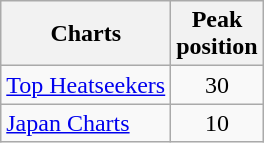<table class="wikitable">
<tr>
<th>Charts</th>
<th>Peak<br>position</th>
</tr>
<tr>
<td><a href='#'>Top Heatseekers</a></td>
<td align="center">30</td>
</tr>
<tr>
<td><a href='#'>Japan Charts</a></td>
<td align="center">10</td>
</tr>
</table>
